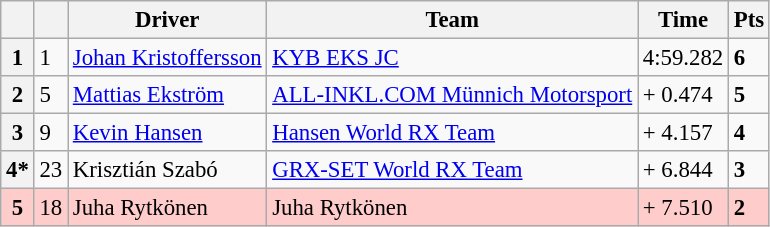<table class="wikitable" style="font-size:95%">
<tr>
<th></th>
<th></th>
<th>Driver</th>
<th>Team</th>
<th>Time</th>
<th>Pts</th>
</tr>
<tr>
<th>1</th>
<td>1</td>
<td> <a href='#'>Johan Kristoffersson</a></td>
<td><a href='#'>KYB EKS JC</a></td>
<td>4:59.282</td>
<td><strong>6</strong></td>
</tr>
<tr>
<th>2</th>
<td>5</td>
<td> <a href='#'>Mattias Ekström</a></td>
<td><a href='#'>ALL-INKL.COM Münnich Motorsport</a></td>
<td>+ 0.474</td>
<td><strong>5</strong></td>
</tr>
<tr>
<th>3</th>
<td>9</td>
<td> <a href='#'>Kevin Hansen</a></td>
<td><a href='#'>Hansen World RX Team</a></td>
<td>+ 4.157</td>
<td><strong>4</strong></td>
</tr>
<tr>
<th>4*</th>
<td>23</td>
<td> Krisztián Szabó</td>
<td><a href='#'>GRX-SET World RX Team</a></td>
<td>+ 6.844</td>
<td><strong>3</strong></td>
</tr>
<tr>
<th style="background:#ffcccc;">5</th>
<td style="background:#ffcccc;">18</td>
<td style="background:#ffcccc;"> Juha Rytkönen</td>
<td style="background:#ffcccc;">Juha Rytkönen</td>
<td style="background:#ffcccc;">+ 7.510</td>
<td style="background:#ffcccc;"><strong>2</strong></td>
</tr>
</table>
